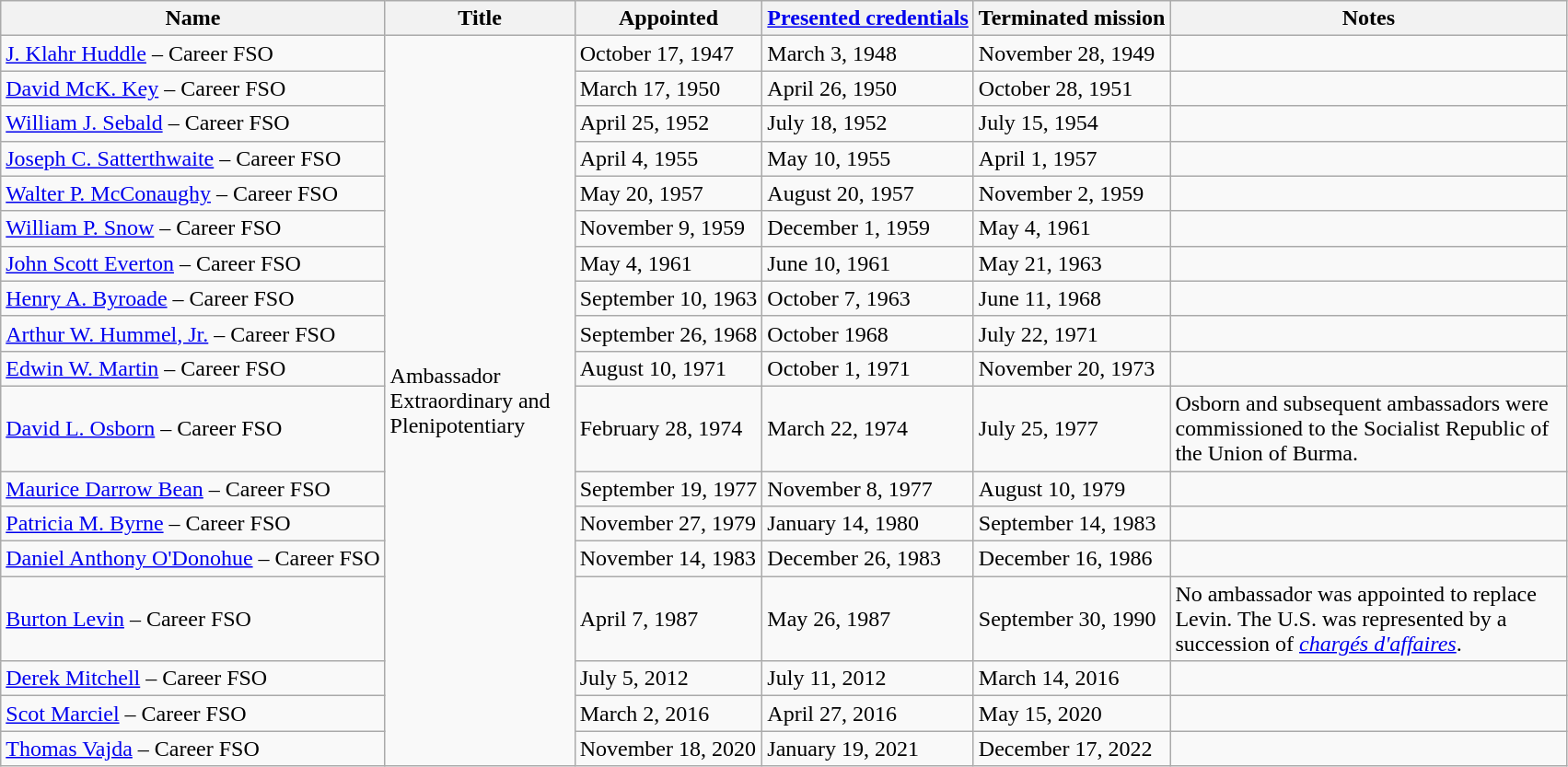<table class="wikitable">
<tr>
<th>Name</th>
<th style="width: 130px;">Title</th>
<th>Appointed</th>
<th><a href='#'>Presented credentials</a></th>
<th>Terminated mission</th>
<th style="width: 280px;">Notes</th>
</tr>
<tr>
<td><a href='#'>J. Klahr Huddle</a> – Career FSO</td>
<td rowspan="18">Ambassador Extraordinary and Plenipotentiary</td>
<td>October 17, 1947</td>
<td>March 3, 1948</td>
<td>November 28, 1949</td>
<td></td>
</tr>
<tr>
<td><a href='#'>David McK. Key</a> – Career FSO</td>
<td>March 17, 1950</td>
<td>April 26, 1950</td>
<td>October 28, 1951</td>
<td></td>
</tr>
<tr>
<td><a href='#'>William J. Sebald</a> – Career FSO</td>
<td>April 25, 1952</td>
<td>July 18, 1952</td>
<td>July 15, 1954</td>
<td></td>
</tr>
<tr>
<td><a href='#'>Joseph C. Satterthwaite</a> – Career FSO</td>
<td>April 4, 1955</td>
<td>May 10, 1955</td>
<td>April 1, 1957</td>
<td></td>
</tr>
<tr>
<td><a href='#'>Walter P. McConaughy</a> – Career FSO</td>
<td>May 20, 1957</td>
<td>August 20, 1957</td>
<td>November 2, 1959</td>
<td></td>
</tr>
<tr>
<td><a href='#'>William P. Snow</a> – Career FSO</td>
<td>November 9, 1959</td>
<td>December 1, 1959</td>
<td>May 4, 1961</td>
<td></td>
</tr>
<tr>
<td><a href='#'>John Scott Everton</a> – Career FSO</td>
<td>May 4, 1961</td>
<td>June 10, 1961</td>
<td>May 21, 1963</td>
<td></td>
</tr>
<tr>
<td><a href='#'>Henry A. Byroade</a> – Career FSO</td>
<td>September 10, 1963</td>
<td>October 7, 1963</td>
<td>June 11, 1968</td>
<td></td>
</tr>
<tr>
<td><a href='#'>Arthur W. Hummel, Jr.</a> – Career FSO</td>
<td>September 26, 1968</td>
<td>October 1968</td>
<td>July 22, 1971</td>
<td></td>
</tr>
<tr>
<td><a href='#'>Edwin W. Martin</a> – Career FSO</td>
<td>August 10, 1971</td>
<td>October 1, 1971</td>
<td>November 20, 1973</td>
<td></td>
</tr>
<tr>
<td><a href='#'>David L. Osborn</a> – Career FSO</td>
<td>February 28, 1974</td>
<td>March 22, 1974</td>
<td>July 25, 1977</td>
<td>Osborn and subsequent ambassadors were commissioned to the Socialist Republic of the Union of Burma.</td>
</tr>
<tr>
<td><a href='#'>Maurice Darrow Bean</a> – Career FSO</td>
<td>September 19, 1977</td>
<td>November 8, 1977</td>
<td>August 10, 1979</td>
<td></td>
</tr>
<tr>
<td><a href='#'>Patricia M. Byrne</a> – Career FSO</td>
<td>November 27, 1979</td>
<td>January 14, 1980</td>
<td>September 14, 1983</td>
<td></td>
</tr>
<tr>
<td><a href='#'>Daniel Anthony O'Donohue</a> – Career FSO</td>
<td>November 14, 1983</td>
<td>December 26, 1983</td>
<td>December 16, 1986</td>
<td></td>
</tr>
<tr>
<td><a href='#'>Burton Levin</a> – Career FSO</td>
<td>April 7, 1987</td>
<td>May 26, 1987</td>
<td>September 30, 1990</td>
<td>No ambassador was appointed to replace Levin. The U.S. was represented by a succession of <em><a href='#'>chargés d'affaires</a></em>.</td>
</tr>
<tr>
<td><a href='#'>Derek Mitchell</a> – Career FSO</td>
<td>July 5, 2012</td>
<td>July 11, 2012</td>
<td>March 14, 2016</td>
<td></td>
</tr>
<tr>
<td><a href='#'>Scot Marciel</a> – Career FSO</td>
<td>March 2, 2016</td>
<td>April 27, 2016</td>
<td>May 15, 2020</td>
<td></td>
</tr>
<tr>
<td><a href='#'>Thomas Vajda</a> – Career FSO</td>
<td>November 18, 2020</td>
<td>January 19, 2021</td>
<td>December 17, 2022</td>
<td></td>
</tr>
</table>
